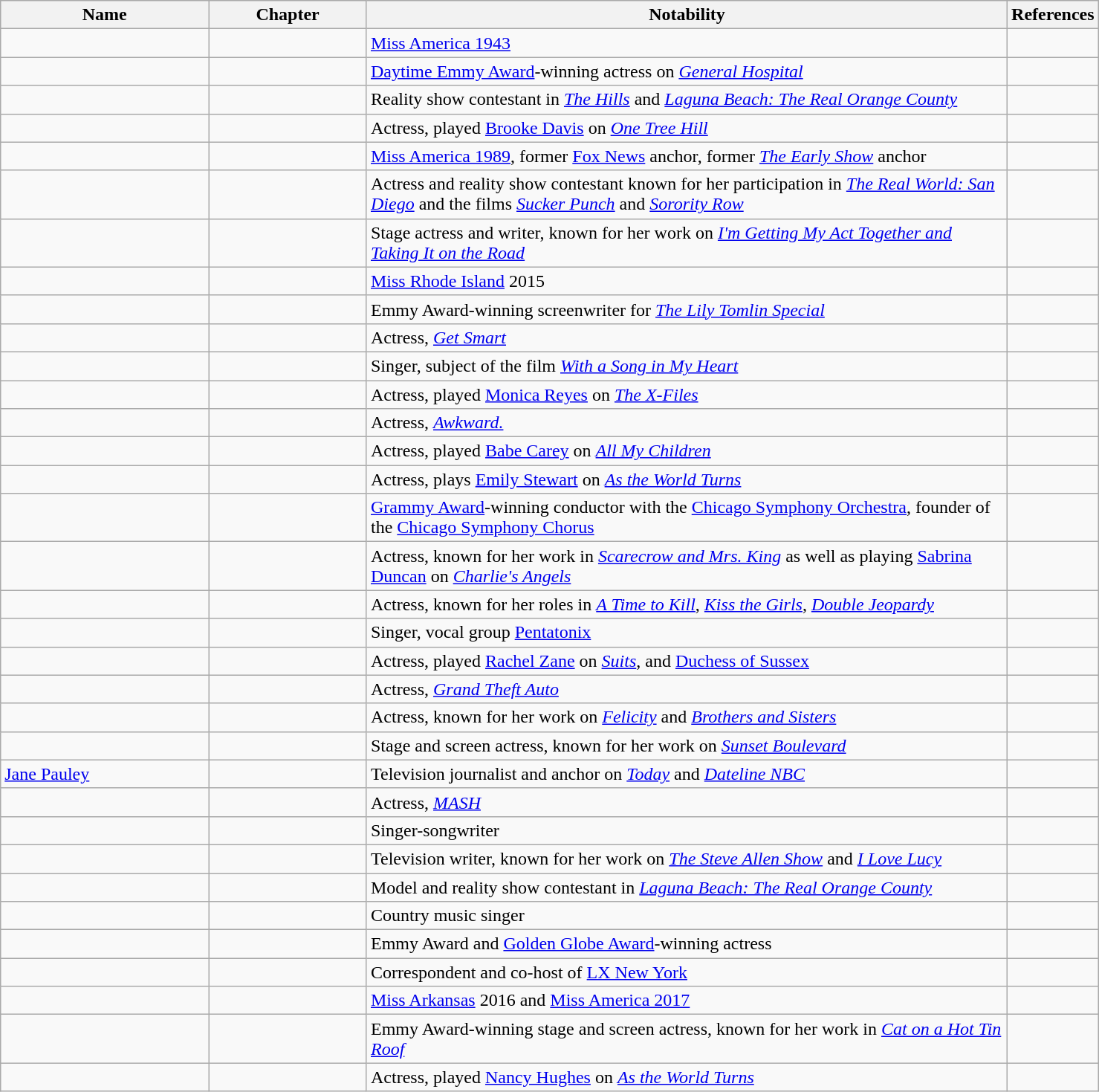<table class="wikitable sortable" style="width:78%;">
<tr valign="top">
<th style="width:20%;">Name</th>
<th style="width:15%;">Chapter</th>
<th style="width:62%;" class="unsortable">Notability</th>
<th style="width:3%;" class="unsortable">References</th>
</tr>
<tr valign="top">
<td></td>
<td></td>
<td><a href='#'>Miss America 1943</a></td>
<td></td>
</tr>
<tr>
<td></td>
<td></td>
<td><a href='#'>Daytime Emmy Award</a>-winning actress on <em><a href='#'>General Hospital</a></em></td>
<td></td>
</tr>
<tr>
<td></td>
<td></td>
<td>Reality show contestant in <em><a href='#'>The Hills</a></em> and <em><a href='#'>Laguna Beach: The Real Orange County</a></em></td>
<td></td>
</tr>
<tr>
<td></td>
<td></td>
<td>Actress, played <a href='#'>Brooke Davis</a> on <em><a href='#'>One Tree Hill</a></em></td>
<td></td>
</tr>
<tr>
<td></td>
<td></td>
<td><a href='#'>Miss America 1989</a>, former <a href='#'>Fox News</a> anchor, former <em><a href='#'>The Early Show</a></em> anchor</td>
<td></td>
</tr>
<tr>
<td></td>
<td></td>
<td>Actress and reality show contestant known for her participation in <em><a href='#'>The Real World: San Diego</a></em> and the films <em><a href='#'>Sucker Punch</a></em> and <em><a href='#'>Sorority Row</a></em></td>
<td></td>
</tr>
<tr>
<td></td>
<td></td>
<td>Stage actress and writer, known for her work on <em><a href='#'>I'm Getting My Act Together and Taking It on the Road</a></em></td>
<td></td>
</tr>
<tr>
<td></td>
<td></td>
<td><a href='#'>Miss Rhode Island</a> 2015</td>
<td></td>
</tr>
<tr>
<td></td>
<td></td>
<td>Emmy Award-winning screenwriter for <em><a href='#'>The Lily Tomlin Special</a></em></td>
<td></td>
</tr>
<tr>
<td></td>
<td></td>
<td>Actress, <em><a href='#'>Get Smart</a></em></td>
<td></td>
</tr>
<tr>
<td></td>
<td></td>
<td>Singer, subject of the film <em><a href='#'>With a Song in My Heart</a></em></td>
<td></td>
</tr>
<tr>
<td></td>
<td></td>
<td>Actress, played <a href='#'>Monica Reyes</a> on <em><a href='#'>The X-Files</a></em></td>
<td></td>
</tr>
<tr>
<td></td>
<td></td>
<td>Actress, <em><a href='#'>Awkward.</a></em></td>
<td></td>
</tr>
<tr>
<td></td>
<td></td>
<td>Actress, played <a href='#'>Babe Carey</a> on <em><a href='#'>All My Children</a></em></td>
<td></td>
</tr>
<tr>
<td></td>
<td></td>
<td>Actress, plays <a href='#'>Emily Stewart</a> on <em><a href='#'>As the World Turns</a></em></td>
<td></td>
</tr>
<tr>
<td></td>
<td></td>
<td><a href='#'>Grammy Award</a>-winning conductor with the <a href='#'>Chicago Symphony Orchestra</a>, founder of the <a href='#'>Chicago Symphony Chorus</a></td>
<td></td>
</tr>
<tr>
<td></td>
<td></td>
<td>Actress, known for her work in <em><a href='#'>Scarecrow and Mrs. King</a></em> as well as playing <a href='#'>Sabrina Duncan</a> on <em><a href='#'>Charlie's Angels</a></em></td>
<td></td>
</tr>
<tr>
<td></td>
<td></td>
<td>Actress, known for her roles in <em><a href='#'>A Time to Kill</a></em>, <em><a href='#'>Kiss the Girls</a></em>, <em><a href='#'>Double Jeopardy</a></em></td>
<td></td>
</tr>
<tr>
<td></td>
<td></td>
<td>Singer, vocal group <a href='#'>Pentatonix</a></td>
<td></td>
</tr>
<tr>
<td></td>
<td></td>
<td>Actress, played <a href='#'>Rachel Zane</a> on <em><a href='#'>Suits</a></em>, and <a href='#'>Duchess of Sussex</a></td>
<td></td>
</tr>
<tr>
<td></td>
<td></td>
<td>Actress, <em><a href='#'>Grand Theft Auto</a></em></td>
<td></td>
</tr>
<tr>
<td></td>
<td></td>
<td>Actress, known for her work on <em><a href='#'>Felicity</a></em> and <em><a href='#'>Brothers and Sisters</a></em></td>
<td></td>
</tr>
<tr>
<td></td>
<td></td>
<td>Stage and screen actress, known for her work on <em><a href='#'>Sunset Boulevard</a></em></td>
<td></td>
</tr>
<tr>
<td><a href='#'>Jane Pauley</a></td>
<td></td>
<td>Television journalist and anchor on <em><a href='#'>Today</a></em> and <em><a href='#'>Dateline NBC</a></em></td>
<td></td>
</tr>
<tr>
<td></td>
<td></td>
<td>Actress, <em><a href='#'>MASH</a></em></td>
<td></td>
</tr>
<tr>
<td></td>
<td></td>
<td>Singer-songwriter</td>
<td></td>
</tr>
<tr>
<td></td>
<td></td>
<td>Television writer, known for her work on <em><a href='#'>The Steve Allen Show</a></em> and <em><a href='#'>I Love Lucy</a></em></td>
<td></td>
</tr>
<tr>
<td></td>
<td></td>
<td>Model and reality show contestant in <em><a href='#'>Laguna Beach: The Real Orange County</a></em></td>
<td></td>
</tr>
<tr>
<td></td>
<td></td>
<td>Country music singer</td>
<td></td>
</tr>
<tr>
<td></td>
<td></td>
<td>Emmy Award and <a href='#'>Golden Globe Award</a>-winning actress</td>
<td></td>
</tr>
<tr>
<td></td>
<td></td>
<td>Correspondent and co-host of <a href='#'>LX New York</a></td>
<td></td>
</tr>
<tr>
<td></td>
<td></td>
<td><a href='#'>Miss Arkansas</a> 2016 and <a href='#'>Miss America 2017</a></td>
<td></td>
</tr>
<tr>
<td></td>
<td></td>
<td>Emmy Award-winning stage and screen actress, known for her work in <em><a href='#'>Cat on a Hot Tin Roof</a></em></td>
<td></td>
</tr>
<tr>
<td></td>
<td></td>
<td>Actress, played <a href='#'>Nancy Hughes</a> on <em><a href='#'>As the World Turns</a></em></td>
<td></td>
</tr>
</table>
